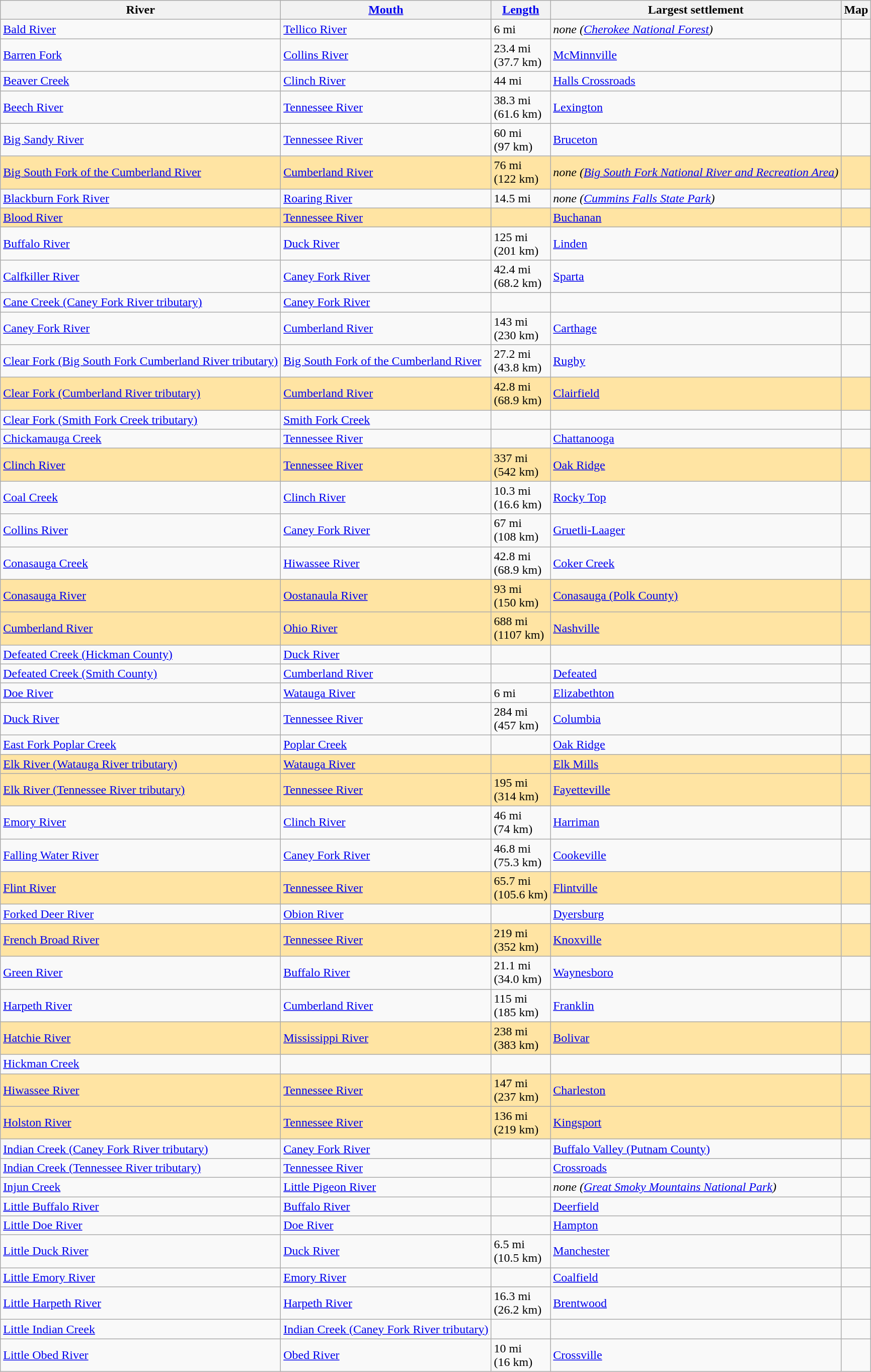<table class="wikitable sortable mw-collapsible">
<tr>
<th>River</th>
<th><a href='#'>Mouth</a></th>
<th><a href='#'>Length</a></th>
<th>Largest settlement</th>
<th>Map</th>
</tr>
<tr>
<td><a href='#'>Bald River</a></td>
<td><a href='#'>Tellico River</a></td>
<td>6 mi</td>
<td><em>none (<a href='#'>Cherokee National Forest</a>)</em></td>
<td></td>
</tr>
<tr>
<td><a href='#'>Barren Fork</a></td>
<td><a href='#'>Collins River</a></td>
<td>23.4 mi<br>(37.7 km)</td>
<td><a href='#'>McMinnville</a></td>
<td></td>
</tr>
<tr>
<td><a href='#'>Beaver Creek</a></td>
<td><a href='#'>Clinch River</a></td>
<td>44 mi</td>
<td><a href='#'>Halls Crossroads</a></td>
<td></td>
</tr>
<tr>
<td><a href='#'>Beech River</a></td>
<td><a href='#'>Tennessee River</a></td>
<td>38.3 mi<br>(61.6 km)</td>
<td><a href='#'>Lexington</a></td>
<td></td>
</tr>
<tr>
<td><a href='#'>Big Sandy River</a></td>
<td><a href='#'>Tennessee River</a></td>
<td>60 mi<br>(97 km)</td>
<td><a href='#'>Bruceton</a></td>
<td></td>
</tr>
<tr>
<td style="background:#FFE4A3;"><a href='#'>Big South Fork of the Cumberland River</a></td>
<td style="background:#FFE4A3;"><a href='#'>Cumberland River</a></td>
<td style="background:#FFE4A3;">76 mi<br>(122 km)</td>
<td style="background:#FFE4A3;"><em>none (<a href='#'>Big South Fork National River and Recreation Area</a>)</em></td>
<td style="background:#FFE4A3;"></td>
</tr>
<tr>
<td><a href='#'>Blackburn Fork River</a></td>
<td><a href='#'>Roaring River</a></td>
<td>14.5 mi</td>
<td><em>none (<a href='#'>Cummins Falls State Park</a>)</em></td>
<td></td>
</tr>
<tr>
<td style="background:#FFE4A3;"><a href='#'>Blood River</a></td>
<td style="background:#FFE4A3;"><a href='#'>Tennessee River</a></td>
<td style="background:#FFE4A3;"></td>
<td style="background:#FFE4A3;"><a href='#'>Buchanan</a></td>
<td style="background:#FFE4A3;"></td>
</tr>
<tr>
<td><a href='#'>Buffalo River</a></td>
<td><a href='#'>Duck River</a></td>
<td>125 mi<br>(201 km)</td>
<td><a href='#'>Linden</a></td>
<td></td>
</tr>
<tr>
<td><a href='#'>Calfkiller River</a></td>
<td><a href='#'>Caney Fork River</a></td>
<td>42.4 mi<br>(68.2 km)</td>
<td><a href='#'>Sparta</a></td>
<td></td>
</tr>
<tr>
<td><a href='#'>Cane Creek (Caney Fork River tributary)</a></td>
<td><a href='#'>Caney Fork River</a></td>
<td></td>
<td></td>
<td></td>
</tr>
<tr>
<td><a href='#'>Caney Fork River</a></td>
<td><a href='#'>Cumberland River</a></td>
<td>143 mi<br>(230 km)</td>
<td><a href='#'>Carthage</a></td>
<td></td>
</tr>
<tr>
<td><a href='#'>Clear Fork (Big South Fork Cumberland River tributary)</a></td>
<td><a href='#'>Big South Fork of the Cumberland River</a></td>
<td>27.2 mi<br>(43.8 km)</td>
<td><a href='#'>Rugby</a></td>
<td></td>
</tr>
<tr>
<td style="background:#FFE4A3;"><a href='#'>Clear Fork (Cumberland River tributary)</a></td>
<td style="background:#FFE4A3;"><a href='#'>Cumberland River</a></td>
<td style="background:#FFE4A3;">42.8 mi<br>(68.9 km)</td>
<td style="background:#FFE4A3;"><a href='#'>Clairfield</a></td>
<td style="background:#FFE4A3;"></td>
</tr>
<tr>
<td><a href='#'>Clear Fork (Smith Fork Creek tributary)</a></td>
<td><a href='#'>Smith Fork Creek</a></td>
<td></td>
<td></td>
<td></td>
</tr>
<tr>
<td><a href='#'>Chickamauga Creek</a></td>
<td><a href='#'>Tennessee River</a></td>
<td></td>
<td><a href='#'>Chattanooga</a></td>
<td></td>
</tr>
<tr>
<td style="background:#FFE4A3;"><a href='#'>Clinch River</a></td>
<td style="background:#FFE4A3;"><a href='#'>Tennessee River</a></td>
<td style="background:#FFE4A3;">337 mi<br>(542 km)</td>
<td style="background:#FFE4A3;"><a href='#'>Oak Ridge</a></td>
<td style="background:#FFE4A3;"></td>
</tr>
<tr>
<td><a href='#'>Coal Creek</a></td>
<td><a href='#'>Clinch River</a></td>
<td>10.3 mi<br>(16.6 km)</td>
<td><a href='#'>Rocky Top</a></td>
<td></td>
</tr>
<tr>
<td><a href='#'>Collins River</a></td>
<td><a href='#'>Caney Fork River</a></td>
<td>67 mi<br>(108 km)</td>
<td><a href='#'>Gruetli-Laager</a></td>
<td></td>
</tr>
<tr>
<td><a href='#'>Conasauga Creek</a></td>
<td><a href='#'>Hiwassee River</a></td>
<td>42.8 mi<br>(68.9 km)</td>
<td><a href='#'>Coker Creek</a></td>
<td></td>
</tr>
<tr>
<td style="background:#FFE4A3;"><a href='#'>Conasauga River</a></td>
<td style="background:#FFE4A3;"><a href='#'>Oostanaula River</a></td>
<td style="background:#FFE4A3;">93 mi<br>(150 km)</td>
<td style="background:#FFE4A3;"><a href='#'>Conasauga (Polk County)</a></td>
<td style="background:#FFE4A3;"></td>
</tr>
<tr>
<td style="background:#FFE4A3;"><a href='#'>Cumberland River</a></td>
<td style="background:#FFE4A3;"><a href='#'>Ohio River</a></td>
<td style="background:#FFE4A3;">688 mi<br>(1107 km)</td>
<td style="background:#FFE4A3;"><a href='#'>Nashville</a></td>
<td style="background:#FFE4A3;"></td>
</tr>
<tr>
<td><a href='#'>Defeated Creek (Hickman County)</a></td>
<td><a href='#'>Duck River</a></td>
<td></td>
<td></td>
<td></td>
</tr>
<tr>
<td><a href='#'>Defeated Creek (Smith County)</a></td>
<td><a href='#'>Cumberland River</a></td>
<td></td>
<td><a href='#'>Defeated</a></td>
<td></td>
</tr>
<tr>
<td><a href='#'>Doe River</a></td>
<td><a href='#'>Watauga River</a></td>
<td>6 mi</td>
<td><a href='#'>Elizabethton</a></td>
<td></td>
</tr>
<tr>
<td><a href='#'>Duck River</a></td>
<td><a href='#'>Tennessee River</a></td>
<td>284 mi<br>(457 km)</td>
<td><a href='#'>Columbia</a></td>
<td></td>
</tr>
<tr>
<td><a href='#'>East Fork Poplar Creek</a></td>
<td><a href='#'>Poplar Creek</a></td>
<td></td>
<td><a href='#'>Oak Ridge</a></td>
<td></td>
</tr>
<tr>
<td style="background:#FFE4A3;"><a href='#'>Elk River (Watauga River tributary)</a></td>
<td style="background:#FFE4A3;"><a href='#'>Watauga River</a></td>
<td style="background:#FFE4A3;"></td>
<td style="background:#FFE4A3;"><a href='#'>Elk Mills</a></td>
<td style="background:#FFE4A3;"></td>
</tr>
<tr>
<td style="background:#FFE4A3;"><a href='#'>Elk River (Tennessee River tributary)</a></td>
<td style="background:#FFE4A3;"><a href='#'>Tennessee River</a></td>
<td style="background:#FFE4A3;">195 mi<br>(314 km)</td>
<td style="background:#FFE4A3;"><a href='#'>Fayetteville</a></td>
<td style="background:#FFE4A3;"></td>
</tr>
<tr>
<td><a href='#'>Emory River</a></td>
<td><a href='#'>Clinch River</a></td>
<td>46 mi<br>(74 km)</td>
<td><a href='#'>Harriman</a></td>
<td></td>
</tr>
<tr>
<td><a href='#'>Falling Water River</a></td>
<td><a href='#'>Caney Fork River</a></td>
<td>46.8 mi<br>(75.3 km)</td>
<td><a href='#'>Cookeville</a></td>
<td></td>
</tr>
<tr>
<td style="background:#FFE4A3;"><a href='#'>Flint River</a></td>
<td style="background:#FFE4A3;"><a href='#'>Tennessee River</a></td>
<td style="background:#FFE4A3;">65.7 mi<br>(105.6 km)</td>
<td style="background:#FFE4A3;"><a href='#'>Flintville</a></td>
<td style="background:#FFE4A3;"></td>
</tr>
<tr>
<td><a href='#'>Forked Deer River</a></td>
<td><a href='#'>Obion River</a></td>
<td></td>
<td><a href='#'>Dyersburg</a></td>
<td></td>
</tr>
<tr>
<td style="background:#FFE4A3;"><a href='#'>French Broad River</a></td>
<td style="background:#FFE4A3;"><a href='#'>Tennessee River</a></td>
<td style="background:#FFE4A3;">219 mi<br>(352 km)</td>
<td style="background:#FFE4A3;"><a href='#'>Knoxville</a></td>
<td style="background:#FFE4A3;"></td>
</tr>
<tr>
<td><a href='#'>Green River</a></td>
<td><a href='#'>Buffalo River</a></td>
<td>21.1 mi<br>(34.0 km)</td>
<td><a href='#'>Waynesboro</a></td>
<td></td>
</tr>
<tr>
<td><a href='#'>Harpeth River</a></td>
<td><a href='#'>Cumberland River</a></td>
<td>115 mi<br>(185 km)</td>
<td><a href='#'>Franklin</a></td>
<td></td>
</tr>
<tr>
<td style="background:#FFE4A3;"><a href='#'>Hatchie River</a></td>
<td style="background:#FFE4A3;"><a href='#'>Mississippi River</a></td>
<td style="background:#FFE4A3;">238 mi<br>(383 km)</td>
<td style="background:#FFE4A3;"><a href='#'>Bolivar</a></td>
<td style="background:#FFE4A3;"></td>
</tr>
<tr>
<td><a href='#'>Hickman Creek</a></td>
<td></td>
<td></td>
<td></td>
<td></td>
</tr>
<tr>
<td style="background:#FFE4A3;"><a href='#'>Hiwassee River</a></td>
<td style="background:#FFE4A3;"><a href='#'>Tennessee River</a></td>
<td style="background:#FFE4A3;">147 mi<br>(237 km)</td>
<td style="background:#FFE4A3;"><a href='#'>Charleston</a></td>
<td style="background:#FFE4A3;"></td>
</tr>
<tr>
<td style="background:#FFE4A3;"><a href='#'>Holston River</a></td>
<td style="background:#FFE4A3;"><a href='#'>Tennessee River</a></td>
<td style="background:#FFE4A3;">136 mi<br>(219 km)</td>
<td style="background:#FFE4A3;"><a href='#'>Kingsport</a></td>
<td style="background:#FFE4A3;"></td>
</tr>
<tr>
<td><a href='#'>Indian Creek (Caney Fork River tributary)</a></td>
<td><a href='#'>Caney Fork River</a></td>
<td></td>
<td><a href='#'>Buffalo Valley (Putnam County)</a></td>
<td></td>
</tr>
<tr>
<td><a href='#'>Indian Creek (Tennessee River tributary)</a></td>
<td><a href='#'>Tennessee River</a></td>
<td></td>
<td><a href='#'>Crossroads</a></td>
<td></td>
</tr>
<tr>
<td><a href='#'>Injun Creek</a></td>
<td><a href='#'>Little Pigeon River</a></td>
<td></td>
<td><em>none (<a href='#'>Great Smoky Mountains National Park</a>)</em></td>
<td></td>
</tr>
<tr>
<td><a href='#'>Little Buffalo River</a></td>
<td><a href='#'>Buffalo River</a></td>
<td></td>
<td><a href='#'>Deerfield</a></td>
<td></td>
</tr>
<tr>
<td><a href='#'>Little Doe River</a></td>
<td><a href='#'>Doe River</a></td>
<td></td>
<td><a href='#'>Hampton</a></td>
<td></td>
</tr>
<tr>
<td><a href='#'>Little Duck River</a></td>
<td><a href='#'>Duck River</a></td>
<td>6.5 mi<br>(10.5 km)</td>
<td><a href='#'>Manchester</a></td>
<td></td>
</tr>
<tr>
<td><a href='#'>Little Emory River</a></td>
<td><a href='#'>Emory River</a></td>
<td></td>
<td><a href='#'>Coalfield</a></td>
<td></td>
</tr>
<tr>
<td><a href='#'>Little Harpeth River</a></td>
<td><a href='#'>Harpeth River</a></td>
<td>16.3 mi<br>(26.2 km)</td>
<td><a href='#'>Brentwood</a></td>
<td></td>
</tr>
<tr>
<td><a href='#'>Little Indian Creek</a></td>
<td><a href='#'>Indian Creek (Caney Fork River tributary)</a></td>
<td></td>
<td></td>
<td></td>
</tr>
<tr>
<td><a href='#'>Little Obed River</a></td>
<td><a href='#'>Obed River</a></td>
<td>10 mi<br>(16 km)</td>
<td><a href='#'>Crossville</a></td>
<td></td>
</tr>
</table>
